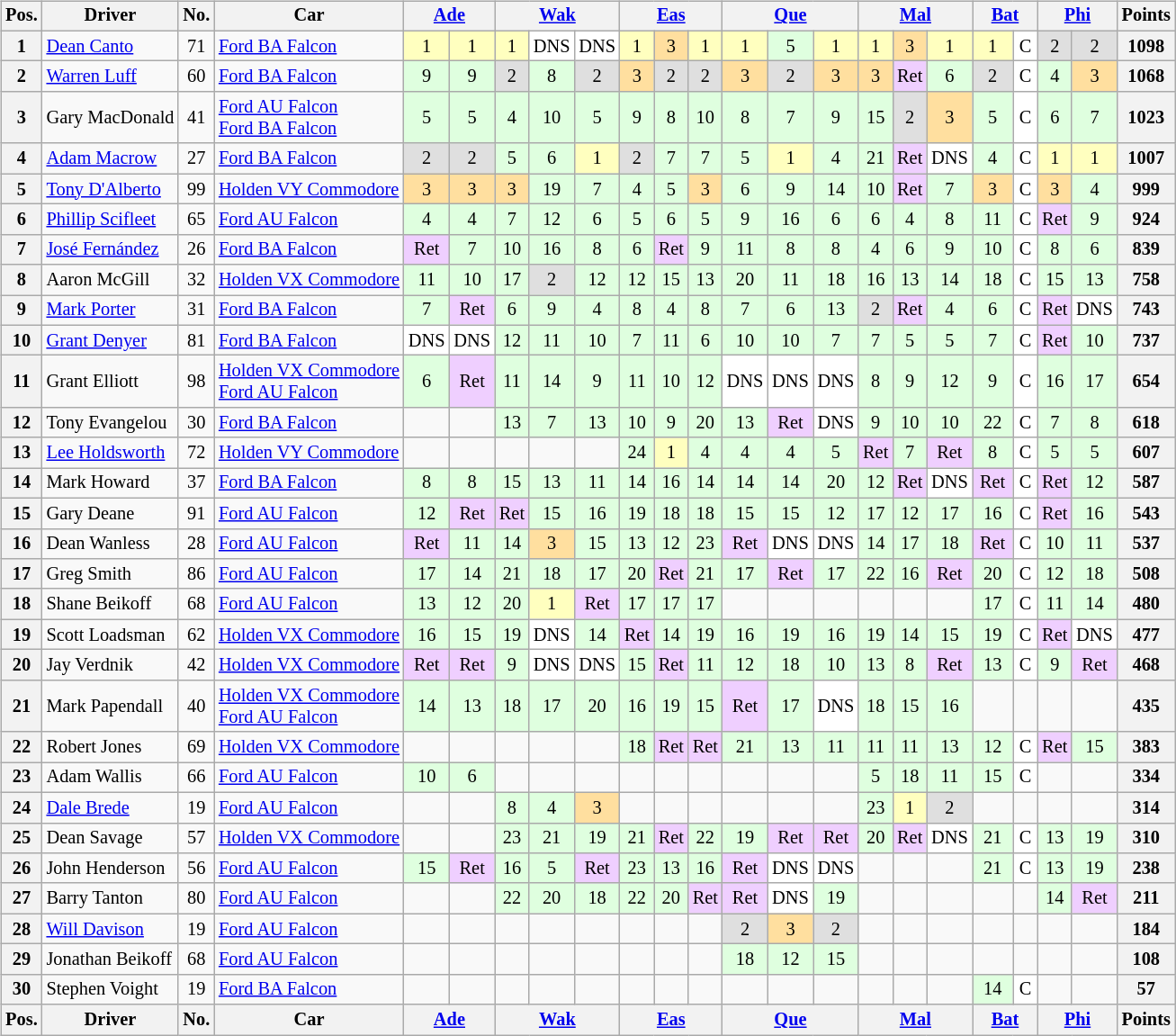<table>
<tr>
<td><br><table class="wikitable" style="font-size: 85%">
<tr>
<th>Pos.</th>
<th>Driver</th>
<th>No.</th>
<th>Car</th>
<th width="42px" colspan="2"><a href='#'>Ade</a><br></th>
<th width="63px" colspan="3"><a href='#'>Wak</a><br></th>
<th width="63px" colspan="3"><a href='#'>Eas</a><br></th>
<th width="63px" colspan="3"><a href='#'>Que</a><br></th>
<th width="63px" colspan="3"><a href='#'>Mal</a><br></th>
<th width="42px" colspan="2"><a href='#'>Bat</a><br></th>
<th width="42px" colspan="2"><a href='#'>Phi</a><br></th>
<th>Points</th>
</tr>
<tr>
<th>1</th>
<td> <a href='#'>Dean Canto</a></td>
<td align="center">71</td>
<td><a href='#'>Ford BA Falcon</a></td>
<td style="background:#ffffbf;" align="center">1</td>
<td style="background:#ffffbf;" align="center">1</td>
<td style="background:#ffffbf;" align="center">1</td>
<td style="background:#ffffff;" align="center">DNS</td>
<td style="background:#ffffff;" align="center">DNS</td>
<td style="background:#ffffbf;" align="center">1</td>
<td style="background:#ffdf9f;" align="center">3</td>
<td style="background:#ffffbf;" align="center">1</td>
<td style="background:#ffffbf;" align="center">1</td>
<td style="background:#dfffdf;" align="center">5</td>
<td style="background:#ffffbf;" align="center">1</td>
<td style="background:#ffffbf;" align="center">1</td>
<td style="background:#ffdf9f;" align="center">3</td>
<td style="background:#ffffbf;" align="center">1</td>
<td style="background:#ffffbf;" align="center">1</td>
<td style="background:#ffffff;" align="center">C</td>
<td style="background:#dfdfdf;" align="center">2</td>
<td style="background:#dfdfdf;" align="center">2</td>
<th>1098</th>
</tr>
<tr>
<th>2</th>
<td> <a href='#'>Warren Luff</a></td>
<td align="center">60</td>
<td><a href='#'>Ford BA Falcon</a></td>
<td style="background:#dfffdf;" align="center">9</td>
<td style="background:#dfffdf;" align="center">9</td>
<td style="background:#dfdfdf;" align="center">2</td>
<td style="background:#dfffdf;" align="center">8</td>
<td style="background:#dfdfdf;" align="center">2</td>
<td style="background:#ffdf9f;" align="center">3</td>
<td style="background:#dfdfdf;" align="center">2</td>
<td style="background:#dfdfdf;" align="center">2</td>
<td style="background:#ffdf9f;" align="center">3</td>
<td style="background:#dfdfdf;" align="center">2</td>
<td style="background:#ffdf9f;" align="center">3</td>
<td style="background:#ffdf9f;" align="center">3</td>
<td style="background:#efcfff;" align="center">Ret</td>
<td style="background:#dfffdf;" align="center">6</td>
<td style="background:#dfdfdf;" align="center">2</td>
<td style="background:#ffffff;" align="center">C</td>
<td style="background:#dfffdf;" align="center">4</td>
<td style="background:#ffdf9f;" align="center">3</td>
<th>1068</th>
</tr>
<tr>
<th>3</th>
<td> Gary MacDonald</td>
<td align="center">41</td>
<td><a href='#'>Ford AU Falcon</a> <br> <a href='#'>Ford BA Falcon</a></td>
<td style="background:#dfffdf;" align="center">5</td>
<td style="background:#dfffdf;" align="center">5</td>
<td style="background:#dfffdf;" align="center">4</td>
<td style="background:#dfffdf;" align="center">10</td>
<td style="background:#dfffdf;" align="center">5</td>
<td style="background:#dfffdf;" align="center">9</td>
<td style="background:#dfffdf;" align="center">8</td>
<td style="background:#dfffdf;" align="center">10</td>
<td style="background:#dfffdf;" align="center">8</td>
<td style="background:#dfffdf;" align="center">7</td>
<td style="background:#dfffdf;" align="center">9</td>
<td style="background:#dfffdf;" align="center">15</td>
<td style="background:#dfdfdf;" align="center">2</td>
<td style="background:#ffdf9f;" align="center">3</td>
<td style="background:#dfffdf;" align="center">5</td>
<td style="background:#ffffff;" align="center">C</td>
<td style="background:#dfffdf;" align="center">6</td>
<td style="background:#dfffdf;" align="center">7</td>
<th>1023</th>
</tr>
<tr>
<th>4</th>
<td> <a href='#'>Adam Macrow</a></td>
<td align="center">27</td>
<td><a href='#'>Ford BA Falcon</a></td>
<td style="background:#dfdfdf;" align="center">2</td>
<td style="background:#dfdfdf;" align="center">2</td>
<td style="background:#dfffdf;" align="center">5</td>
<td style="background:#dfffdf;" align="center">6</td>
<td style="background:#ffffbf;" align="center">1</td>
<td style="background:#dfdfdf;" align="center">2</td>
<td style="background:#dfffdf;" align="center">7</td>
<td style="background:#dfffdf;" align="center">7</td>
<td style="background:#dfffdf;" align="center">5</td>
<td style="background:#ffffbf;" align="center">1</td>
<td style="background:#dfffdf;" align="center">4</td>
<td style="background:#dfffdf;" align="center">21</td>
<td style="background:#efcfff;" align="center">Ret</td>
<td style="background:#ffffff;" align="center">DNS</td>
<td style="background:#dfffdf;" align="center">4</td>
<td style="background:#ffffff;" align="center">C</td>
<td style="background:#ffffbf;" align="center">1</td>
<td style="background:#ffffbf;" align="center">1</td>
<th>1007</th>
</tr>
<tr>
<th>5</th>
<td> <a href='#'>Tony D'Alberto</a></td>
<td align="center">99</td>
<td><a href='#'>Holden VY Commodore</a></td>
<td style="background:#ffdf9f;" align="center">3</td>
<td style="background:#ffdf9f;" align="center">3</td>
<td style="background:#ffdf9f;" align="center">3</td>
<td style="background:#dfffdf;" align="center">19</td>
<td style="background:#dfffdf;" align="center">7</td>
<td style="background:#dfffdf;" align="center">4</td>
<td style="background:#dfffdf;" align="center">5</td>
<td style="background:#ffdf9f;" align="center">3</td>
<td style="background:#dfffdf;" align="center">6</td>
<td style="background:#dfffdf;" align="center">9</td>
<td style="background:#dfffdf;" align="center">14</td>
<td style="background:#dfffdf;" align="center">10</td>
<td style="background:#efcfff;" align="center">Ret</td>
<td style="background:#dfffdf;" align="center">7</td>
<td style="background:#ffdf9f;" align="center">3</td>
<td style="background:#ffffff;" align="center">C</td>
<td style="background:#ffdf9f;" align="center">3</td>
<td style="background:#dfffdf;" align="center">4</td>
<th>999</th>
</tr>
<tr>
<th>6</th>
<td> <a href='#'>Phillip Scifleet</a></td>
<td align="center">65</td>
<td><a href='#'>Ford AU Falcon</a></td>
<td style="background:#dfffdf;" align="center">4</td>
<td style="background:#dfffdf;" align="center">4</td>
<td style="background:#dfffdf;" align="center">7</td>
<td style="background:#dfffdf;" align="center">12</td>
<td style="background:#dfffdf;" align="center">6</td>
<td style="background:#dfffdf;" align="center">5</td>
<td style="background:#dfffdf;" align="center">6</td>
<td style="background:#dfffdf;" align="center">5</td>
<td style="background:#dfffdf;" align="center">9</td>
<td style="background:#dfffdf;" align="center">16</td>
<td style="background:#dfffdf;" align="center">6</td>
<td style="background:#dfffdf;" align="center">6</td>
<td style="background:#dfffdf;" align="center">4</td>
<td style="background:#dfffdf;" align="center">8</td>
<td style="background:#dfffdf;" align="center">11</td>
<td style="background:#ffffff;" align="center">C</td>
<td style="background:#efcfff;" align="center">Ret</td>
<td style="background:#dfffdf;" align="center">9</td>
<th>924</th>
</tr>
<tr>
<th>7</th>
<td> <a href='#'>José Fernández</a></td>
<td align="center">26</td>
<td><a href='#'>Ford BA Falcon</a></td>
<td style="background:#efcfff;" align="center">Ret</td>
<td style="background:#dfffdf;" align="center">7</td>
<td style="background:#dfffdf;" align="center">10</td>
<td style="background:#dfffdf;" align="center">16</td>
<td style="background:#dfffdf;" align="center">8</td>
<td style="background:#dfffdf;" align="center">6</td>
<td style="background:#efcfff;" align="center">Ret</td>
<td style="background:#dfffdf;" align="center">9</td>
<td style="background:#dfffdf;" align="center">11</td>
<td style="background:#dfffdf;" align="center">8</td>
<td style="background:#dfffdf;" align="center">8</td>
<td style="background:#dfffdf;" align="center">4</td>
<td style="background:#dfffdf;" align="center">6</td>
<td style="background:#dfffdf;" align="center">9</td>
<td style="background:#dfffdf;" align="center">10</td>
<td style="background:#ffffff;" align="center">C</td>
<td style="background:#dfffdf;" align="center">8</td>
<td style="background:#dfffdf;" align="center">6</td>
<th>839</th>
</tr>
<tr>
<th>8</th>
<td> Aaron McGill</td>
<td align="center">32</td>
<td><a href='#'>Holden VX Commodore</a></td>
<td style="background:#dfffdf;" align="center">11</td>
<td style="background:#dfffdf;" align="center">10</td>
<td style="background:#dfffdf;" align="center">17</td>
<td style="background:#dfdfdf;" align="center">2</td>
<td style="background:#dfffdf;" align="center">12</td>
<td style="background:#dfffdf;" align="center">12</td>
<td style="background:#dfffdf;" align="center">15</td>
<td style="background:#dfffdf;" align="center">13</td>
<td style="background:#dfffdf;" align="center">20</td>
<td style="background:#dfffdf;" align="center">11</td>
<td style="background:#dfffdf;" align="center">18</td>
<td style="background:#dfffdf;" align="center">16</td>
<td style="background:#dfffdf;" align="center">13</td>
<td style="background:#dfffdf;" align="center">14</td>
<td style="background:#dfffdf;" align="center">18</td>
<td style="background:#ffffff;" align="center">C</td>
<td style="background:#dfffdf;" align="center">15</td>
<td style="background:#dfffdf;" align="center">13</td>
<th>758</th>
</tr>
<tr>
<th>9</th>
<td> <a href='#'>Mark Porter</a></td>
<td align="center">31</td>
<td><a href='#'>Ford BA Falcon</a></td>
<td style="background:#dfffdf;" align="center">7</td>
<td style="background:#efcfff;" align="center">Ret</td>
<td style="background:#dfffdf;" align="center">6</td>
<td style="background:#dfffdf;" align="center">9</td>
<td style="background:#dfffdf;" align="center">4</td>
<td style="background:#dfffdf;" align="center">8</td>
<td style="background:#dfffdf;" align="center">4</td>
<td style="background:#dfffdf;" align="center">8</td>
<td style="background:#dfffdf;" align="center">7</td>
<td style="background:#dfffdf;" align="center">6</td>
<td style="background:#dfffdf;" align="center">13</td>
<td style="background:#dfdfdf;" align="center">2</td>
<td style="background:#efcfff;" align="center">Ret</td>
<td style="background:#dfffdf;" align="center">4</td>
<td style="background:#dfffdf;" align="center">6</td>
<td style="background:#ffffff;" align="center">C</td>
<td style="background:#efcfff;" align="center">Ret</td>
<td style="background:#ffffff;" align="center">DNS</td>
<th>743</th>
</tr>
<tr>
<th>10</th>
<td> <a href='#'>Grant Denyer</a></td>
<td align="center">81</td>
<td><a href='#'>Ford BA Falcon</a></td>
<td style="background:#ffffff;" align="center">DNS</td>
<td style="background:#ffffff;" align="center">DNS</td>
<td style="background:#dfffdf;" align="center">12</td>
<td style="background:#dfffdf;" align="center">11</td>
<td style="background:#dfffdf;" align="center">10</td>
<td style="background:#dfffdf;" align="center">7</td>
<td style="background:#dfffdf;" align="center">11</td>
<td style="background:#dfffdf;" align="center">6</td>
<td style="background:#dfffdf;" align="center">10</td>
<td style="background:#dfffdf;" align="center">10</td>
<td style="background:#dfffdf;" align="center">7</td>
<td style="background:#dfffdf;" align="center">7</td>
<td style="background:#dfffdf;" align="center">5</td>
<td style="background:#dfffdf;" align="center">5</td>
<td style="background:#dfffdf;" align="center">7</td>
<td style="background:#ffffff;" align="center">C</td>
<td style="background:#efcfff;" align="center">Ret</td>
<td style="background:#dfffdf;" align="center">10</td>
<th>737</th>
</tr>
<tr>
<th>11</th>
<td> Grant Elliott</td>
<td align="center">98</td>
<td><a href='#'>Holden VX Commodore</a> <br> <a href='#'>Ford AU Falcon</a></td>
<td style="background:#dfffdf;" align="center">6</td>
<td style="background:#efcfff;" align="center">Ret</td>
<td style="background:#dfffdf;" align="center">11</td>
<td style="background:#dfffdf;" align="center">14</td>
<td style="background:#dfffdf;" align="center">9</td>
<td style="background:#dfffdf;" align="center">11</td>
<td style="background:#dfffdf;" align="center">10</td>
<td style="background:#dfffdf;" align="center">12</td>
<td style="background:#ffffff;" align="center">DNS</td>
<td style="background:#ffffff;" align="center">DNS</td>
<td style="background:#ffffff;" align="center">DNS</td>
<td style="background:#dfffdf;" align="center">8</td>
<td style="background:#dfffdf;" align="center">9</td>
<td style="background:#dfffdf;" align="center">12</td>
<td style="background:#dfffdf;" align="center">9</td>
<td style="background:#ffffff;" align="center">C</td>
<td style="background:#dfffdf;" align="center">16</td>
<td style="background:#dfffdf;" align="center">17</td>
<th>654</th>
</tr>
<tr>
<th>12</th>
<td> Tony Evangelou</td>
<td align="center">30</td>
<td><a href='#'>Ford BA Falcon</a></td>
<td></td>
<td></td>
<td style="background:#dfffdf;" align="center">13</td>
<td style="background:#dfffdf;" align="center">7</td>
<td style="background:#dfffdf;" align="center">13</td>
<td style="background:#dfffdf;" align="center">10</td>
<td style="background:#dfffdf;" align="center">9</td>
<td style="background:#dfffdf;" align="center">20</td>
<td style="background:#dfffdf;" align="center">13</td>
<td style="background:#efcfff;" align="center">Ret</td>
<td style="background:#ffffff;" align="center">DNS</td>
<td style="background:#dfffdf;" align="center">9</td>
<td style="background:#dfffdf;" align="center">10</td>
<td style="background:#dfffdf;" align="center">10</td>
<td style="background:#dfffdf;" align="center">22</td>
<td style="background:#ffffff;" align="center">C</td>
<td style="background:#dfffdf;" align="center">7</td>
<td style="background:#dfffdf;" align="center">8</td>
<th>618</th>
</tr>
<tr>
<th>13</th>
<td> <a href='#'>Lee Holdsworth</a></td>
<td align="center">72</td>
<td><a href='#'>Holden VY Commodore</a></td>
<td></td>
<td></td>
<td></td>
<td></td>
<td></td>
<td style="background:#dfffdf;" align="center">24</td>
<td style="background:#ffffbf;" align="center">1</td>
<td style="background:#dfffdf;" align="center">4</td>
<td style="background:#dfffdf;" align="center">4</td>
<td style="background:#dfffdf;" align="center">4</td>
<td style="background:#dfffdf;" align="center">5</td>
<td style="background:#efcfff;" align="center">Ret</td>
<td style="background:#dfffdf;" align="center">7</td>
<td style="background:#efcfff;" align="center">Ret</td>
<td style="background:#dfffdf;" align="center">8</td>
<td style="background:#ffffff;" align="center">C</td>
<td style="background:#dfffdf;" align="center">5</td>
<td style="background:#dfffdf;" align="center">5</td>
<th>607</th>
</tr>
<tr>
<th>14</th>
<td> Mark Howard</td>
<td align="center">37</td>
<td><a href='#'>Ford BA Falcon</a></td>
<td style="background:#dfffdf;" align="center">8</td>
<td style="background:#dfffdf;" align="center">8</td>
<td style="background:#dfffdf;" align="center">15</td>
<td style="background:#dfffdf;" align="center">13</td>
<td style="background:#dfffdf;" align="center">11</td>
<td style="background:#dfffdf;" align="center">14</td>
<td style="background:#dfffdf;" align="center">16</td>
<td style="background:#dfffdf;" align="center">14</td>
<td style="background:#dfffdf;" align="center">14</td>
<td style="background:#dfffdf;" align="center">14</td>
<td style="background:#dfffdf;" align="center">20</td>
<td style="background:#dfffdf;" align="center">12</td>
<td style="background:#efcfff;" align="center">Ret</td>
<td style="background:#ffffff;" align="center">DNS</td>
<td style="background:#efcfff;" align="center">Ret</td>
<td style="background:#ffffff;" align="center">C</td>
<td style="background:#efcfff;" align="center">Ret</td>
<td style="background:#dfffdf;" align="center">12</td>
<th>587</th>
</tr>
<tr>
<th>15</th>
<td> Gary Deane</td>
<td align="center">91</td>
<td><a href='#'>Ford AU Falcon</a></td>
<td style="background:#dfffdf;" align="center">12</td>
<td style="background:#efcfff;" align="center">Ret</td>
<td style="background:#efcfff;" align="center">Ret</td>
<td style="background:#dfffdf;" align="center">15</td>
<td style="background:#dfffdf;" align="center">16</td>
<td style="background:#dfffdf;" align="center">19</td>
<td style="background:#dfffdf;" align="center">18</td>
<td style="background:#dfffdf;" align="center">18</td>
<td style="background:#dfffdf;" align="center">15</td>
<td style="background:#dfffdf;" align="center">15</td>
<td style="background:#dfffdf;" align="center">12</td>
<td style="background:#dfffdf;" align="center">17</td>
<td style="background:#dfffdf;" align="center">12</td>
<td style="background:#dfffdf;" align="center">17</td>
<td style="background:#dfffdf;" align="center">16</td>
<td style="background:#ffffff;" align="center">C</td>
<td style="background:#efcfff;" align="center">Ret</td>
<td style="background:#dfffdf;" align="center">16</td>
<th>543</th>
</tr>
<tr>
<th>16</th>
<td> Dean Wanless</td>
<td align="center">28</td>
<td><a href='#'>Ford AU Falcon</a></td>
<td style="background:#efcfff;" align="center">Ret</td>
<td style="background:#dfffdf;" align="center">11</td>
<td style="background:#dfffdf;" align="center">14</td>
<td style="background:#ffdf9f;" align="center">3</td>
<td style="background:#dfffdf;" align="center">15</td>
<td style="background:#dfffdf;" align="center">13</td>
<td style="background:#dfffdf;" align="center">12</td>
<td style="background:#dfffdf;" align="center">23</td>
<td style="background:#efcfff;" align="center">Ret</td>
<td style="background:#ffffff;" align="center">DNS</td>
<td style="background:#ffffff;" align="center">DNS</td>
<td style="background:#dfffdf;" align="center">14</td>
<td style="background:#dfffdf;" align="center">17</td>
<td style="background:#dfffdf;" align="center">18</td>
<td style="background:#efcfff;" align="center">Ret</td>
<td style="background:#ffffff;" align="center">C</td>
<td style="background:#dfffdf;" align="center">10</td>
<td style="background:#dfffdf;" align="center">11</td>
<th>537</th>
</tr>
<tr>
<th>17</th>
<td> Greg Smith</td>
<td align="center">86</td>
<td><a href='#'>Ford AU Falcon</a></td>
<td style="background:#dfffdf;" align="center">17</td>
<td style="background:#dfffdf;" align="center">14</td>
<td style="background:#dfffdf;" align="center">21</td>
<td style="background:#dfffdf;" align="center">18</td>
<td style="background:#dfffdf;" align="center">17</td>
<td style="background:#dfffdf;" align="center">20</td>
<td style="background:#efcfff;" align="center">Ret</td>
<td style="background:#dfffdf;" align="center">21</td>
<td style="background:#dfffdf;" align="center">17</td>
<td style="background:#efcfff;" align="center">Ret</td>
<td style="background:#dfffdf;" align="center">17</td>
<td style="background:#dfffdf;" align="center">22</td>
<td style="background:#dfffdf;" align="center">16</td>
<td style="background:#efcfff;" align="center">Ret</td>
<td style="background:#dfffdf;" align="center">20</td>
<td style="background:#ffffff;" align="center">C</td>
<td style="background:#dfffdf;" align="center">12</td>
<td style="background:#dfffdf;" align="center">18</td>
<th>508</th>
</tr>
<tr>
<th>18</th>
<td> Shane Beikoff</td>
<td align="center">68</td>
<td><a href='#'>Ford AU Falcon</a></td>
<td style="background:#dfffdf;" align="center">13</td>
<td style="background:#dfffdf;" align="center">12</td>
<td style="background:#dfffdf;" align="center">20</td>
<td style="background:#ffffbf;" align="center">1</td>
<td style="background:#efcfff;" align="center">Ret</td>
<td style="background:#dfffdf;" align="center">17</td>
<td style="background:#dfffdf;" align="center">17</td>
<td style="background:#dfffdf;" align="center">17</td>
<td></td>
<td></td>
<td></td>
<td></td>
<td></td>
<td></td>
<td style="background:#dfffdf;" align="center">17</td>
<td style="background:#ffffff;" align="center">C</td>
<td style="background:#dfffdf;" align="center">11</td>
<td style="background:#dfffdf;" align="center">14</td>
<th>480</th>
</tr>
<tr>
<th>19</th>
<td> Scott Loadsman</td>
<td align="center">62</td>
<td><a href='#'>Holden VX Commodore</a></td>
<td style="background:#dfffdf;" align="center">16</td>
<td style="background:#dfffdf;" align="center">15</td>
<td style="background:#dfffdf;" align="center">19</td>
<td style="background:#ffffff;" align="center">DNS</td>
<td style="background:#dfffdf;" align="center">14</td>
<td style="background:#efcfff;" align="center">Ret</td>
<td style="background:#dfffdf;" align="center">14</td>
<td style="background:#dfffdf;" align="center">19</td>
<td style="background:#dfffdf;" align="center">16</td>
<td style="background:#dfffdf;" align="center">19</td>
<td style="background:#dfffdf;" align="center">16</td>
<td style="background:#dfffdf;" align="center">19</td>
<td style="background:#dfffdf;" align="center">14</td>
<td style="background:#dfffdf;" align="center">15</td>
<td style="background:#dfffdf;" align="center">19</td>
<td style="background:#ffffff;" align="center">C</td>
<td style="background:#efcfff;" align="center">Ret</td>
<td style="background:#ffffff;" align="center">DNS</td>
<th>477</th>
</tr>
<tr>
<th>20</th>
<td> Jay Verdnik</td>
<td align="center">42</td>
<td><a href='#'>Holden VX Commodore</a></td>
<td style="background:#efcfff;" align="center">Ret</td>
<td style="background:#efcfff;" align="center">Ret</td>
<td style="background:#dfffdf;" align="center">9</td>
<td style="background:#ffffff;" align="center">DNS</td>
<td style="background:#ffffff;" align="center">DNS</td>
<td style="background:#dfffdf;" align="center">15</td>
<td style="background:#efcfff;" align="center">Ret</td>
<td style="background:#dfffdf;" align="center">11</td>
<td style="background:#dfffdf;" align="center">12</td>
<td style="background:#dfffdf;" align="center">18</td>
<td style="background:#dfffdf;" align="center">10</td>
<td style="background:#dfffdf;" align="center">13</td>
<td style="background:#dfffdf;" align="center">8</td>
<td style="background:#efcfff;" align="center">Ret</td>
<td style="background:#dfffdf;" align="center">13</td>
<td style="background:#ffffff;" align="center">C</td>
<td style="background:#dfffdf;" align="center">9</td>
<td style="background:#efcfff;" align="center">Ret</td>
<th>468</th>
</tr>
<tr>
<th>21</th>
<td> Mark Papendall</td>
<td align="center">40</td>
<td><a href='#'>Holden VX Commodore</a> <br>  <a href='#'>Ford AU Falcon</a></td>
<td style="background:#dfffdf;" align="center">14</td>
<td style="background:#dfffdf;" align="center">13</td>
<td style="background:#dfffdf;" align="center">18</td>
<td style="background:#dfffdf;" align="center">17</td>
<td style="background:#dfffdf;" align="center">20</td>
<td style="background:#dfffdf;" align="center">16</td>
<td style="background:#dfffdf;" align="center">19</td>
<td style="background:#dfffdf;" align="center">15</td>
<td style="background:#efcfff;" align="center">Ret</td>
<td style="background:#dfffdf;" align="center">17</td>
<td style="background:#ffffff;" align="center">DNS</td>
<td style="background:#dfffdf;" align="center">18</td>
<td style="background:#dfffdf;" align="center">15</td>
<td style="background:#dfffdf;" align="center">16</td>
<td></td>
<td></td>
<td></td>
<td></td>
<th>435</th>
</tr>
<tr>
<th>22</th>
<td> Robert Jones</td>
<td align="center">69</td>
<td><a href='#'>Holden VX Commodore</a></td>
<td></td>
<td></td>
<td></td>
<td></td>
<td></td>
<td style="background:#dfffdf;" align="center">18</td>
<td style="background:#efcfff;" align="center">Ret</td>
<td style="background:#efcfff;" align="center">Ret</td>
<td style="background:#dfffdf;" align="center">21</td>
<td style="background:#dfffdf;" align="center">13</td>
<td style="background:#dfffdf;" align="center">11</td>
<td style="background:#dfffdf;" align="center">11</td>
<td style="background:#dfffdf;" align="center">11</td>
<td style="background:#dfffdf;" align="center">13</td>
<td style="background:#dfffdf;" align="center">12</td>
<td style="background:#ffffff;" align="center">C</td>
<td style="background:#efcfff;" align="center">Ret</td>
<td style="background:#dfffdf;" align="center">15</td>
<th>383</th>
</tr>
<tr>
<th>23</th>
<td> Adam Wallis</td>
<td align="center">66</td>
<td><a href='#'>Ford AU Falcon</a></td>
<td style="background:#dfffdf;" align="center">10</td>
<td style="background:#dfffdf;" align="center">6</td>
<td></td>
<td></td>
<td></td>
<td></td>
<td></td>
<td></td>
<td></td>
<td></td>
<td></td>
<td style="background:#dfffdf;" align="center">5</td>
<td style="background:#dfffdf;" align="center">18</td>
<td style="background:#dfffdf;" align="center">11</td>
<td style="background:#dfffdf;" align="center">15</td>
<td style="background:#ffffff;" align="center">C</td>
<td></td>
<td></td>
<th>334</th>
</tr>
<tr>
<th>24</th>
<td> <a href='#'>Dale Brede</a></td>
<td align="center">19</td>
<td><a href='#'>Ford AU Falcon</a></td>
<td></td>
<td></td>
<td style="background:#dfffdf;" align="center">8</td>
<td style="background:#dfffdf;" align="center">4</td>
<td style="background:#ffdf9f;" align="center">3</td>
<td></td>
<td></td>
<td></td>
<td></td>
<td></td>
<td></td>
<td style="background:#dfffdf;" align="center">23</td>
<td style="background:#ffffbf;" align="center">1</td>
<td style="background:#dfdfdf;" align="center">2</td>
<td></td>
<td></td>
<td></td>
<td></td>
<th>314</th>
</tr>
<tr>
<th>25</th>
<td> Dean Savage</td>
<td align="center">57</td>
<td><a href='#'>Holden VX Commodore</a></td>
<td></td>
<td></td>
<td style="background:#dfffdf;" align="center">23</td>
<td style="background:#dfffdf;" align="center">21</td>
<td style="background:#dfffdf;" align="center">19</td>
<td style="background:#dfffdf;" align="center">21</td>
<td style="background:#efcfff;" align="center">Ret</td>
<td style="background:#dfffdf;" align="center">22</td>
<td style="background:#dfffdf;" align="center">19</td>
<td style="background:#efcfff;" align="center">Ret</td>
<td style="background:#efcfff;" align="center">Ret</td>
<td style="background:#dfffdf;" align="center">20</td>
<td style="background:#efcfff;" align="center">Ret</td>
<td style="background:#ffffff;" align="center">DNS</td>
<td style="background:#dfffdf;" align="center">21</td>
<td style="background:#ffffff;" align="center">C</td>
<td style="background:#dfffdf;" align="center">13</td>
<td style="background:#dfffdf;" align="center">19</td>
<th>310</th>
</tr>
<tr>
<th>26</th>
<td> John Henderson</td>
<td align="center">56</td>
<td><a href='#'>Ford AU Falcon</a></td>
<td style="background:#dfffdf;" align="center">15</td>
<td style="background:#efcfff;" align="center">Ret</td>
<td style="background:#dfffdf;" align="center">16</td>
<td style="background:#dfffdf;" align="center">5</td>
<td style="background:#efcfff;" align="center">Ret</td>
<td style="background:#dfffdf;" align="center">23</td>
<td style="background:#dfffdf;" align="center">13</td>
<td style="background:#dfffdf;" align="center">16</td>
<td style="background:#efcfff;" align="center">Ret</td>
<td style="background:#ffffff;" align="center">DNS</td>
<td style="background:#ffffff;" align="center">DNS</td>
<td></td>
<td></td>
<td></td>
<td style="background:#dfffdf;" align="center">21</td>
<td style="background:#ffffff;" align="center">C</td>
<td style="background:#dfffdf;" align="center">13</td>
<td style="background:#dfffdf;" align="center">19</td>
<th>238</th>
</tr>
<tr>
<th>27</th>
<td> Barry Tanton</td>
<td align="center">80</td>
<td><a href='#'>Ford AU Falcon</a></td>
<td></td>
<td></td>
<td style="background:#dfffdf;" align="center">22</td>
<td style="background:#dfffdf;" align="center">20</td>
<td style="background:#dfffdf;" align="center">18</td>
<td style="background:#dfffdf;" align="center">22</td>
<td style="background:#dfffdf;" align="center">20</td>
<td style="background:#efcfff;" align="center">Ret</td>
<td style="background:#efcfff;" align="center">Ret</td>
<td style="background:#ffffff;" align="center">DNS</td>
<td style="background:#dfffdf;" align="center">19</td>
<td></td>
<td></td>
<td></td>
<td></td>
<td></td>
<td style="background:#dfffdf;" align="center">14</td>
<td style="background:#efcfff;" align="center">Ret</td>
<th>211</th>
</tr>
<tr>
<th>28</th>
<td> <a href='#'>Will Davison</a></td>
<td align="center">19</td>
<td><a href='#'>Ford AU Falcon</a></td>
<td></td>
<td></td>
<td></td>
<td></td>
<td></td>
<td></td>
<td></td>
<td></td>
<td style="background:#dfdfdf;" align="center">2</td>
<td style="background:#ffdf9f;" align="center">3</td>
<td style="background:#dfdfdf;" align="center">2</td>
<td></td>
<td></td>
<td></td>
<td></td>
<td></td>
<td></td>
<td></td>
<th>184</th>
</tr>
<tr>
<th>29</th>
<td> Jonathan Beikoff</td>
<td align="center">68</td>
<td><a href='#'>Ford AU Falcon</a></td>
<td></td>
<td></td>
<td></td>
<td></td>
<td></td>
<td></td>
<td></td>
<td></td>
<td style="background:#dfffdf;" align="center">18</td>
<td style="background:#dfffdf;" align="center">12</td>
<td style="background:#dfffdf;" align="center">15</td>
<td></td>
<td></td>
<td></td>
<td></td>
<td></td>
<td></td>
<td></td>
<th>108</th>
</tr>
<tr>
<th>30</th>
<td> Stephen Voight</td>
<td align="center">19</td>
<td><a href='#'>Ford BA Falcon</a></td>
<td></td>
<td></td>
<td></td>
<td></td>
<td></td>
<td></td>
<td></td>
<td></td>
<td></td>
<td></td>
<td></td>
<td></td>
<td></td>
<td></td>
<td style="background:#dfffdf;" align="center">14</td>
<td style="background:#ffffff;" align="center">C</td>
<td></td>
<td></td>
<th>57</th>
</tr>
<tr>
<th>Pos.</th>
<th>Driver</th>
<th>No.</th>
<th>Car</th>
<th width="42px" colspan="2"><a href='#'>Ade</a><br></th>
<th width="63px" colspan="3"><a href='#'>Wak</a><br></th>
<th width="63px" colspan="3"><a href='#'>Eas</a><br></th>
<th width="63px" colspan="3"><a href='#'>Que</a><br></th>
<th width="63px" colspan="3"><a href='#'>Mal</a><br></th>
<th width="42px" colspan="2"><a href='#'>Bat</a><br></th>
<th width="42px" colspan="2"><a href='#'>Phi</a><br></th>
<th>Points</th>
</tr>
</table>
</td>
<td valign="top"><br></td>
</tr>
</table>
